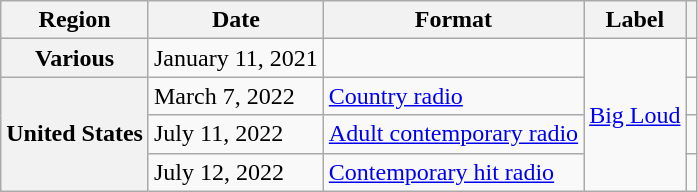<table class="wikitable plainrowheaders">
<tr>
<th scope="col">Region</th>
<th scope="col">Date</th>
<th scope="col">Format</th>
<th scope="col">Label</th>
<th scope="col"></th>
</tr>
<tr>
<th scope="row">Various</th>
<td>January 11, 2021</td>
<td></td>
<td rowspan="4"><a href='#'>Big Loud</a></td>
<td></td>
</tr>
<tr>
<th scope="row" rowspan="3">United States</th>
<td>March 7, 2022</td>
<td><a href='#'>Country radio</a></td>
<td></td>
</tr>
<tr>
<td>July 11, 2022</td>
<td><a href='#'>Adult contemporary radio</a></td>
<td></td>
</tr>
<tr>
<td>July 12, 2022</td>
<td><a href='#'>Contemporary hit radio</a></td>
<td></td>
</tr>
</table>
